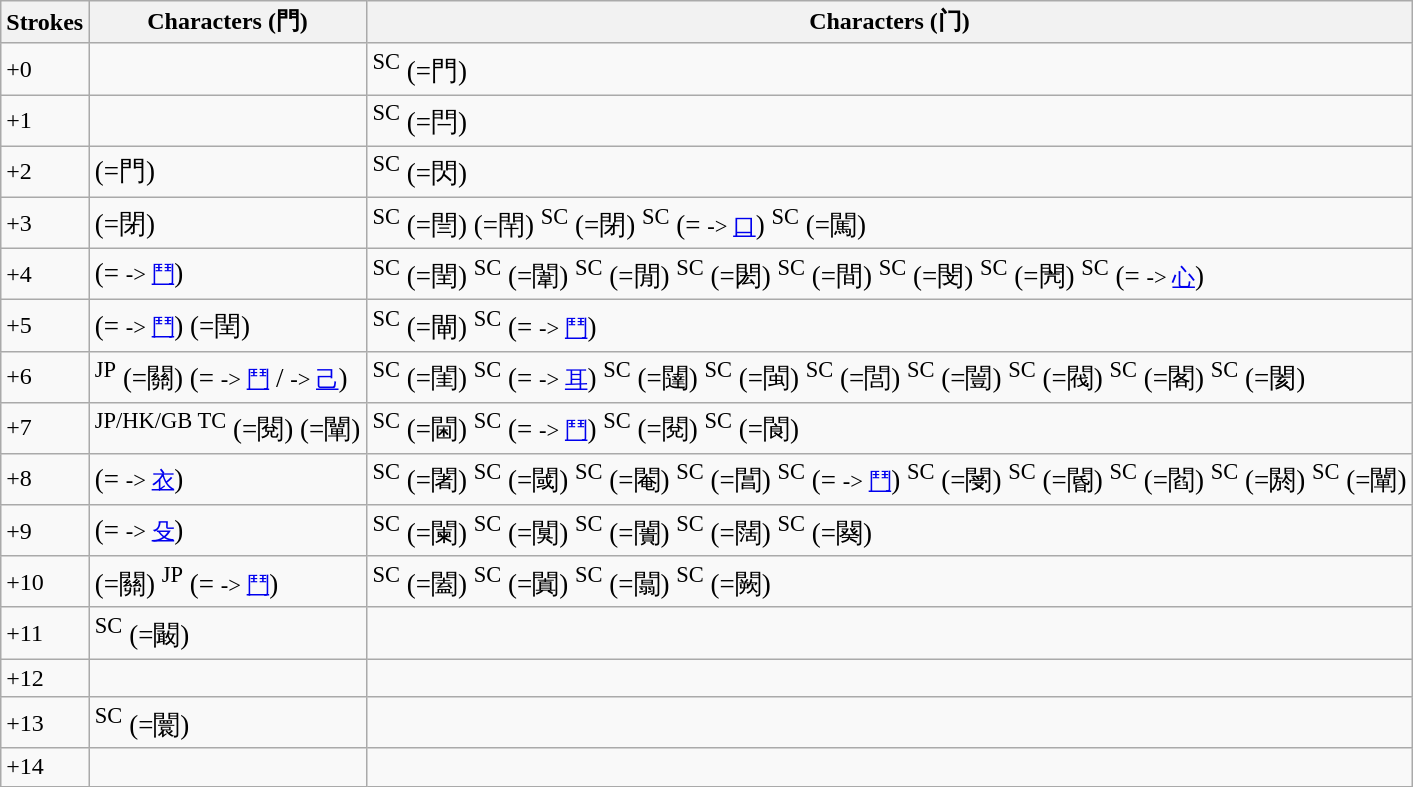<table class="wikitable">
<tr>
<th>Strokes</th>
<th>Characters (門)</th>
<th>Characters (门)</th>
</tr>
<tr>
<td>+0</td>
<td style="font-size: large;" lang="zh-Hant"></td>
<td style="font-size: large;" lang="zh-Hans"><sup>SC</sup> (=門)</td>
</tr>
<tr>
<td>+1</td>
<td style="font-size: large;" lang="zh-Hant"> </td>
<td style="font-size: large;" lang="zh-Hans"><sup>SC</sup> (=閂)</td>
</tr>
<tr>
<td>+2</td>
<td style="font-size: large;" lang="zh-Hant">   (=門)</td>
<td style="font-size: large;" lang="zh-Hans"><sup>SC</sup> (=閃)</td>
</tr>
<tr>
<td>+3</td>
<td style="font-size: large;" lang="zh-Hant">  (=閉)   </td>
<td style="font-size: large;" lang="zh-Hans"><sup>SC</sup> (=閆)  (=閈) <sup>SC</sup> (=閉) <sup>SC</sup> (= <small>-> <a href='#'>口</a></small>) <sup>SC</sup> (=闖)</td>
</tr>
<tr>
<td>+4</td>
<td style="font-size: large;" lang="zh-Hant">             (= <small>-> <a href='#'>鬥</a></small>)</td>
<td style="font-size: large;" lang="zh-Hans"><sup>SC</sup> (=閏) <sup>SC</sup> (=闈) <sup>SC</sup> (=閒) <sup>SC</sup> (=閎) <sup>SC</sup> (=間) <sup>SC</sup> (=閔) <sup>SC</sup> (=閌) <sup>SC</sup> (= <small>-> <a href='#'>心</a></small>)</td>
</tr>
<tr>
<td>+5</td>
<td style="font-size: large;" lang="zh-Hant">  (= <small>-> <a href='#'>鬥</a></small>)        (=閏)</td>
<td style="font-size: large;" lang="zh-Hans"><sup>SC</sup> (=閘) <sup>SC</sup> (= <small>-> <a href='#'>鬥</a></small>)</td>
</tr>
<tr>
<td>+6</td>
<td style="font-size: large;" lang="zh-Hant"> <sup>JP</sup> (=關)      (= <small>-> <a href='#'>鬥</a></small> /  <small>-> <a href='#'>己</a></small>)   </td>
<td style="font-size: large;" lang="zh-Hans"><sup>SC</sup> (=閨) <sup>SC</sup> (= <small>-> <a href='#'>耳</a></small>) <sup>SC</sup> (=闥) <sup>SC</sup> (=閩) <sup>SC</sup> (=閭) <sup>SC</sup> (=闓) <sup>SC</sup> (=閥) <sup>SC</sup> (=閣) <sup>SC</sup> (=閡)</td>
</tr>
<tr>
<td>+7</td>
<td style="font-size: large;" lang="zh-Hant">       <sup>JP/HK/GB TC</sup> (=閱)  (=闡) </td>
<td style="font-size: large;" lang="zh-Hans"><sup>SC</sup> (=閫) <sup>SC</sup> (= <small>-> <a href='#'>鬥</a></small>) <sup>SC</sup> (=閱) <sup>SC</sup> (=閬)</td>
</tr>
<tr>
<td>+8</td>
<td style="font-size: large;" lang="zh-Hant">            (= <small>-> <a href='#'>衣</a></small>) </td>
<td style="font-size: large;" lang="zh-Hans"><sup>SC</sup> (=闍) <sup>SC</sup> (=閾) <sup>SC</sup> (=閹) <sup>SC</sup> (=閶) <sup>SC</sup> (= <small>-> <a href='#'>鬥</a></small>) <sup>SC</sup> (=閿) <sup>SC</sup> (=閽) <sup>SC</sup> (=閻) <sup>SC</sup> (=閼) <sup>SC</sup> (=闡)</td>
</tr>
<tr>
<td>+9</td>
<td style="font-size: large;" lang="zh-Hant"> (= <small>-> <a href='#'>殳</a></small>)             </td>
<td style="font-size: large;" lang="zh-Hans"><sup>SC</sup> (=闌) <sup>SC</sup> (=闃) <sup>SC</sup> (=闠) <sup>SC</sup> (=闊) <sup>SC</sup> (=闋)</td>
</tr>
<tr>
<td>+10</td>
<td style="font-size: large;" lang="zh-Hant">        (=關) <sup>JP</sup> (= <small>-> <a href='#'>鬥</a></small>)</td>
<td style="font-size: large;" lang="zh-Hans"><sup>SC</sup> (=闔) <sup>SC</sup> (=闐) <sup>SC</sup> (=闒) <sup>SC</sup> (=闕)</td>
</tr>
<tr>
<td>+11</td>
<td style="font-size: large;" lang="zh-Hant">     <sup>SC</sup> (=闞)</td>
<td style="font-size: large;" lang="zh-Hans"></td>
</tr>
<tr>
<td>+12</td>
<td style="font-size: large;" lang="zh-Hant">   </td>
<td style="font-size: large;" lang="zh-Hans"></td>
</tr>
<tr>
<td>+13</td>
<td style="font-size: large;" lang="zh-Hant">     <sup>SC</sup> (=闤)</td>
<td style="font-size: large;" lang="zh-Hans"></td>
</tr>
<tr>
<td>+14</td>
<td style="font-size: large;" lang="zh-Hant"></td>
<td style="font-size: large;" lang="zh-Hans"></td>
</tr>
</table>
